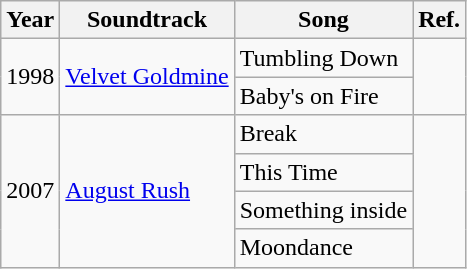<table class="wikitable">
<tr>
<th>Year</th>
<th>Soundtrack</th>
<th>Song</th>
<th>Ref.</th>
</tr>
<tr>
<td rowspan="2">1998</td>
<td rowspan="2"><a href='#'>Velvet Goldmine</a></td>
<td>Tumbling Down</td>
<td rowspan="2"></td>
</tr>
<tr>
<td>Baby's on Fire</td>
</tr>
<tr>
<td rowspan="4">2007</td>
<td rowspan="4"><a href='#'>August Rush</a></td>
<td>Break</td>
<td rowspan="4"></td>
</tr>
<tr>
<td>This Time</td>
</tr>
<tr>
<td>Something inside</td>
</tr>
<tr>
<td>Moondance</td>
</tr>
</table>
